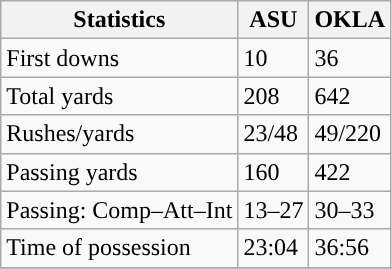<table class="wikitable" style="float: left;">
<tr>
<th>Statistics</th>
<th>ASU</th>
<th>OKLA</th>
</tr>
<tr>
<td>First downs</td>
<td>10</td>
<td>36</td>
</tr>
<tr>
<td>Total yards</td>
<td>208</td>
<td>642</td>
</tr>
<tr>
<td>Rushes/yards</td>
<td>23/48</td>
<td>49/220</td>
</tr>
<tr>
<td>Passing yards</td>
<td>160</td>
<td>422</td>
</tr>
<tr>
<td>Passing: Comp–Att–Int</td>
<td>13–27</td>
<td>30–33</td>
</tr>
<tr>
<td>Time of possession</td>
<td>23:04</td>
<td>36:56</td>
</tr>
<tr>
</tr>
</table>
